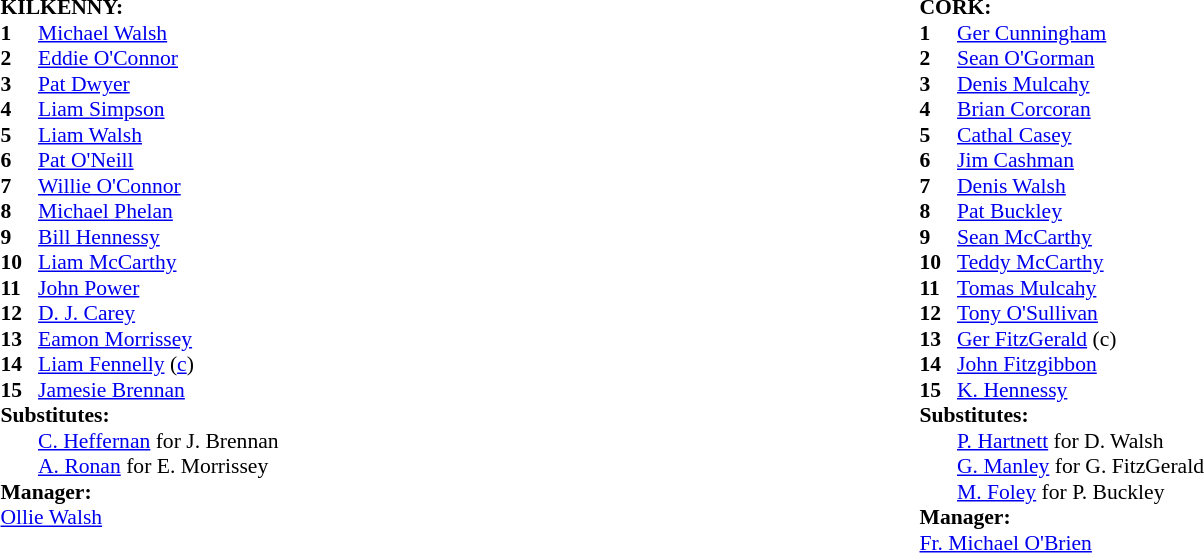<table width="75%">
<tr>
<td valign="top" width="50%"><br><table style="font-size: 90%" cellspacing="0" cellpadding="0">
<tr>
<td colspan="4"><strong>KILKENNY:</strong></td>
</tr>
<tr>
<th width=25></th>
</tr>
<tr>
<td><strong>1</strong></td>
<td><a href='#'>Michael Walsh</a></td>
<td></td>
<td></td>
</tr>
<tr>
<td><strong>2</strong></td>
<td><a href='#'>Eddie O'Connor</a></td>
<td></td>
<td></td>
</tr>
<tr>
<td><strong>3</strong></td>
<td><a href='#'>Pat Dwyer</a></td>
<td></td>
<td></td>
</tr>
<tr>
<td><strong>4</strong></td>
<td><a href='#'>Liam Simpson</a></td>
<td></td>
<td></td>
</tr>
<tr>
<td><strong>5</strong></td>
<td><a href='#'>Liam Walsh</a></td>
<td></td>
<td></td>
</tr>
<tr>
<td><strong>6</strong></td>
<td><a href='#'>Pat O'Neill</a></td>
<td></td>
<td></td>
</tr>
<tr>
<td><strong>7</strong></td>
<td><a href='#'>Willie O'Connor</a></td>
<td></td>
<td></td>
</tr>
<tr>
<td><strong>8</strong></td>
<td><a href='#'>Michael Phelan</a></td>
<td></td>
<td></td>
</tr>
<tr>
<td><strong>9</strong></td>
<td><a href='#'>Bill Hennessy</a></td>
<td></td>
<td></td>
</tr>
<tr>
<td><strong>10</strong></td>
<td><a href='#'>Liam McCarthy</a></td>
<td></td>
<td></td>
</tr>
<tr>
<td><strong>11</strong></td>
<td><a href='#'>John Power</a></td>
<td></td>
<td></td>
</tr>
<tr>
<td><strong>12</strong></td>
<td><a href='#'>D. J. Carey</a></td>
<td></td>
<td></td>
</tr>
<tr>
<td><strong>13</strong></td>
<td><a href='#'>Eamon Morrissey</a></td>
<td></td>
<td></td>
</tr>
<tr>
<td><strong>14</strong></td>
<td><a href='#'>Liam Fennelly</a> (<a href='#'>c</a>)</td>
<td></td>
<td></td>
</tr>
<tr>
<td><strong>15</strong></td>
<td><a href='#'>Jamesie Brennan</a></td>
<td></td>
<td></td>
</tr>
<tr>
<td colspan=3><strong>Substitutes:</strong></td>
</tr>
<tr>
<td></td>
<td><a href='#'>C. Heffernan</a> for J. Brennan</td>
</tr>
<tr>
<td></td>
<td><a href='#'>A. Ronan</a> for E. Morrissey</td>
</tr>
<tr>
<td colspan=3><strong>Manager:</strong></td>
</tr>
<tr>
<td colspan=4><a href='#'>Ollie Walsh</a></td>
</tr>
</table>
</td>
<td valign="top" width="50%"><br><table style="font-size: 90%" cellspacing="0" cellpadding="0" align=center>
<tr>
<td colspan="4"><strong>CORK:</strong></td>
</tr>
<tr>
<th width=25></th>
</tr>
<tr>
<td><strong>1</strong></td>
<td><a href='#'>Ger Cunningham</a></td>
<td></td>
<td></td>
</tr>
<tr>
<td><strong>2</strong></td>
<td><a href='#'>Sean O'Gorman</a></td>
<td></td>
<td></td>
</tr>
<tr>
<td><strong>3</strong></td>
<td><a href='#'>Denis Mulcahy</a></td>
<td></td>
<td></td>
</tr>
<tr>
<td><strong>4</strong></td>
<td><a href='#'>Brian Corcoran</a></td>
<td></td>
<td></td>
</tr>
<tr>
<td><strong>5</strong></td>
<td><a href='#'>Cathal Casey</a></td>
<td></td>
<td></td>
</tr>
<tr>
<td><strong>6</strong></td>
<td><a href='#'>Jim Cashman</a></td>
<td></td>
<td></td>
</tr>
<tr>
<td><strong>7</strong></td>
<td><a href='#'>Denis Walsh</a></td>
<td></td>
<td></td>
</tr>
<tr>
<td><strong>8</strong></td>
<td><a href='#'>Pat Buckley</a></td>
<td></td>
<td></td>
</tr>
<tr>
<td><strong>9</strong></td>
<td><a href='#'>Sean McCarthy</a></td>
<td></td>
<td></td>
</tr>
<tr>
<td><strong>10</strong></td>
<td><a href='#'>Teddy McCarthy</a></td>
<td></td>
<td></td>
</tr>
<tr>
<td><strong>11</strong></td>
<td><a href='#'>Tomas Mulcahy</a></td>
<td></td>
<td></td>
</tr>
<tr>
<td><strong>12</strong></td>
<td><a href='#'>Tony O'Sullivan</a></td>
<td></td>
<td></td>
</tr>
<tr>
<td><strong>13</strong></td>
<td><a href='#'>Ger FitzGerald</a> (c)</td>
<td></td>
<td></td>
</tr>
<tr>
<td><strong>14</strong></td>
<td><a href='#'>John Fitzgibbon</a></td>
<td></td>
<td></td>
</tr>
<tr>
<td><strong>15</strong></td>
<td><a href='#'>K. Hennessy</a></td>
<td></td>
<td></td>
</tr>
<tr>
<td colspan=3><strong>Substitutes:</strong></td>
</tr>
<tr>
<td></td>
<td><a href='#'>P. Hartnett</a> for D. Walsh</td>
</tr>
<tr>
<td></td>
<td><a href='#'>G. Manley</a> for G. FitzGerald</td>
</tr>
<tr>
<td></td>
<td><a href='#'>M. Foley</a> for P. Buckley</td>
</tr>
<tr>
<td colspan=3><strong>Manager:</strong></td>
</tr>
<tr>
<td colspan=3><a href='#'>Fr. Michael O'Brien</a></td>
</tr>
</table>
</td>
</tr>
</table>
